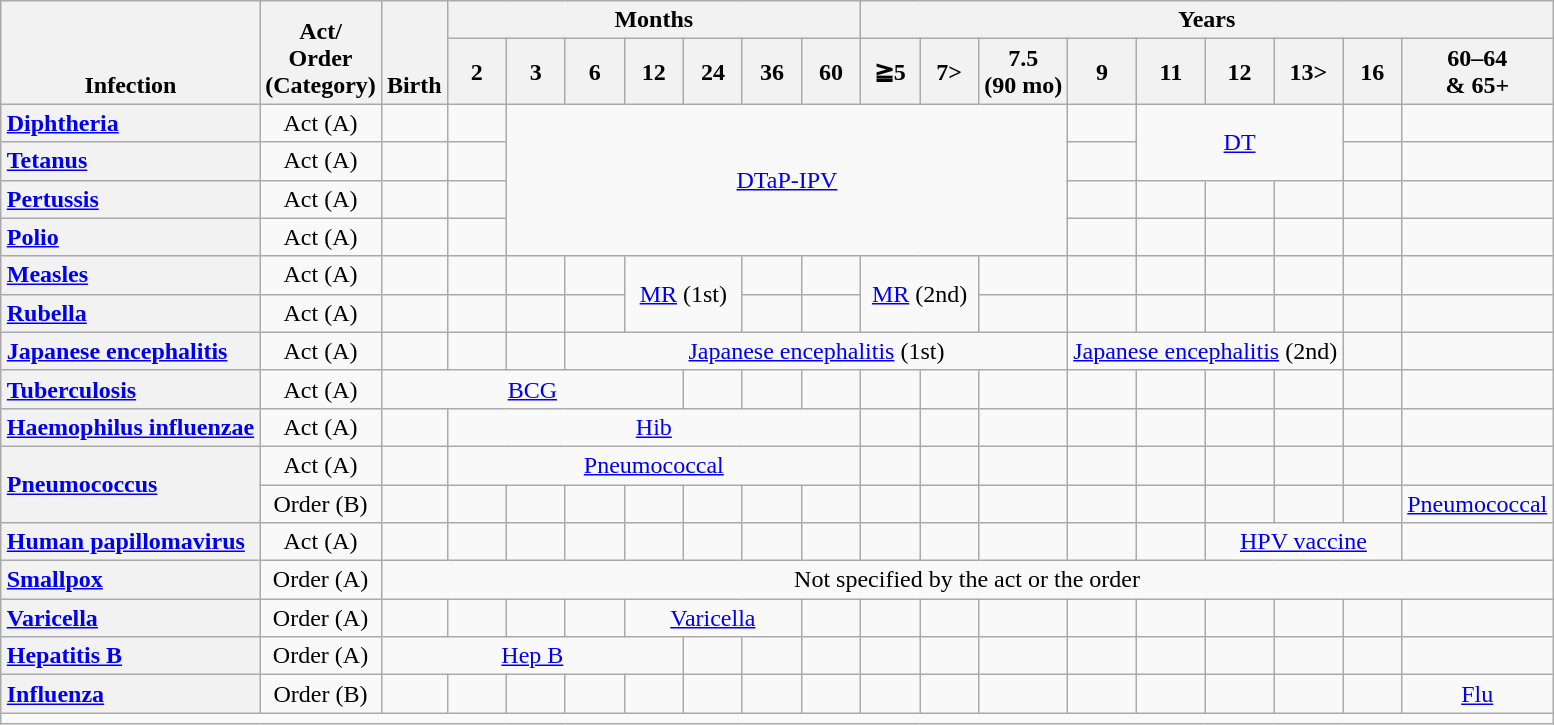<table class=wikitable id=Japan style="margin:auto; text-align:center; table-layout:fixed">
<tr>
<th rowspan=2 valign=bottom>Infection</th>
<th rowspan=2 valign=bottom>Act/<br>Order<br>(Category)</th>
<th rowspan=2 valign=bottom>Birth</th>
<th colspan=7>Months</th>
<th colspan=9>Years</th>
</tr>
<tr>
<th style=min-width:2em; max-width:5em nowrap>2</th>
<th style=min-width:2em; max-width:5em nowrap>3</th>
<th style=min-width:2em; max-width:5em nowrap>6</th>
<th style=min-width:2em; max-width:5em nowrap>12</th>
<th style=min-width:2em; max-width:5em nowrap>24</th>
<th style=min-width:2em; max-width:5em nowrap>36</th>
<th style=min-width:2em; max-width:5em nowrap>60</th>
<th style=min-width:2em; max-width:5em nowrap>≧5</th>
<th style=min-width:2em; max-width:5em nowrap>7></th>
<th style=min-width:2em; max-width:5em nowrap>7.5<br>(90 mo)</th>
<th style=min-width:2em; max-width:5em nowrap>9</th>
<th style=min-width:2em; max-width:5em nowrap>11</th>
<th style=min-width:2em; max-width:5em nowrap>12</th>
<th style=min-width:2em; max-width:5em nowrap>13></th>
<th style=min-width:2em; max-width:5em nowrap>16</th>
<th style=min-width:2em; max-width:5em nowrap>60–64<br>& 65+</th>
</tr>
<tr>
<th style=text-align:left><a href='#'>Diphtheria</a></th>
<td>Act (A)</td>
<td></td>
<td></td>
<td colspan=9 rowspan=4><a href='#'>DTaP-IPV</a></td>
<td></td>
<td colspan=3 rowspan=2><a href='#'>DT</a></td>
<td></td>
<td></td>
</tr>
<tr>
<th style=text-align:left><a href='#'>Tetanus</a></th>
<td>Act (A)</td>
<td></td>
<td></td>
<td></td>
<td></td>
<td></td>
</tr>
<tr>
<th style=text-align:left><a href='#'>Pertussis</a></th>
<td>Act (A)</td>
<td></td>
<td></td>
<td></td>
<td></td>
<td></td>
<td></td>
<td></td>
<td></td>
</tr>
<tr>
<th style=text-align:left><a href='#'>Polio</a></th>
<td>Act (A)</td>
<td></td>
<td></td>
<td></td>
<td></td>
<td></td>
<td></td>
<td></td>
<td></td>
</tr>
<tr>
<th style=text-align:left><a href='#'>Measles</a></th>
<td>Act (A)</td>
<td></td>
<td></td>
<td></td>
<td></td>
<td colspan=2 rowspan=2><a href='#'>MR</a> (1st)</td>
<td></td>
<td></td>
<td colspan=2 rowspan=2><a href='#'>MR</a> (2nd)</td>
<td></td>
<td></td>
<td></td>
<td></td>
<td></td>
<td></td>
<td></td>
</tr>
<tr>
<th style=text-align:left><a href='#'>Rubella</a></th>
<td>Act (A)</td>
<td></td>
<td></td>
<td></td>
<td></td>
<td></td>
<td></td>
<td></td>
<td></td>
<td></td>
<td></td>
<td></td>
<td></td>
<td></td>
</tr>
<tr>
<th style=text-align:left><a href='#'>Japanese encephalitis</a></th>
<td>Act (A)</td>
<td></td>
<td></td>
<td></td>
<td colspan=8><a href='#'>Japanese encephalitis</a> (1st)</td>
<td colspan=4><a href='#'>Japanese encephalitis</a> (2nd)</td>
<td></td>
<td></td>
</tr>
<tr>
<th style=text-align:left><a href='#'>Tuberculosis</a></th>
<td>Act (A)</td>
<td colspan=5><a href='#'>BCG</a></td>
<td></td>
<td></td>
<td></td>
<td></td>
<td></td>
<td></td>
<td></td>
<td></td>
<td></td>
<td></td>
<td></td>
<td></td>
</tr>
<tr>
<th style=text-align:left><a href='#'>Haemophilus influenzae</a></th>
<td>Act (A)</td>
<td></td>
<td colspan=7><a href='#'>Hib</a></td>
<td></td>
<td></td>
<td></td>
<td></td>
<td></td>
<td></td>
<td></td>
<td></td>
<td></td>
</tr>
<tr>
<th style=text-align:left rowspan=2><a href='#'>Pneumococcus</a></th>
<td>Act (A)</td>
<td></td>
<td colspan=7><a href='#'>Pneumococcal</a></td>
<td></td>
<td></td>
<td></td>
<td></td>
<td></td>
<td></td>
<td></td>
<td></td>
<td></td>
</tr>
<tr>
<td>Order (B)</td>
<td></td>
<td></td>
<td></td>
<td></td>
<td></td>
<td></td>
<td></td>
<td></td>
<td></td>
<td></td>
<td></td>
<td></td>
<td></td>
<td></td>
<td></td>
<td></td>
<td><a href='#'>Pneumococcal</a></td>
</tr>
<tr>
<th style=text-align:left><a href='#'>Human papillomavirus</a></th>
<td>Act (A)</td>
<td></td>
<td></td>
<td></td>
<td></td>
<td></td>
<td></td>
<td></td>
<td></td>
<td></td>
<td></td>
<td></td>
<td></td>
<td></td>
<td colspan=3><a href='#'>HPV vaccine</a></td>
<td></td>
</tr>
<tr>
<th style=text-align:left><a href='#'>Smallpox</a></th>
<td>Order (A)</td>
<td colspan=17>Not specified by the act or the order</td>
</tr>
<tr>
<th style=text-align:left><a href='#'>Varicella</a></th>
<td>Order (A)</td>
<td></td>
<td></td>
<td></td>
<td></td>
<td colspan=3><a href='#'>Varicella</a></td>
<td></td>
<td></td>
<td></td>
<td></td>
<td></td>
<td></td>
<td></td>
<td></td>
<td></td>
<td></td>
</tr>
<tr>
<th style=text-align:left><a href='#'>Hepatitis B</a></th>
<td>Order (A)</td>
<td colspan=5><a href='#'>Hep B</a></td>
<td></td>
<td></td>
<td></td>
<td></td>
<td></td>
<td></td>
<td></td>
<td></td>
<td></td>
<td></td>
<td></td>
<td></td>
</tr>
<tr>
<th style=text-align:left><a href='#'>Influenza</a></th>
<td>Order (B)</td>
<td></td>
<td></td>
<td></td>
<td></td>
<td></td>
<td></td>
<td></td>
<td></td>
<td></td>
<td></td>
<td></td>
<td></td>
<td></td>
<td></td>
<td></td>
<td></td>
<td><a href='#'>Flu</a></td>
</tr>
<tr>
<td colspan=19 style=text-align:left></td>
</tr>
</table>
